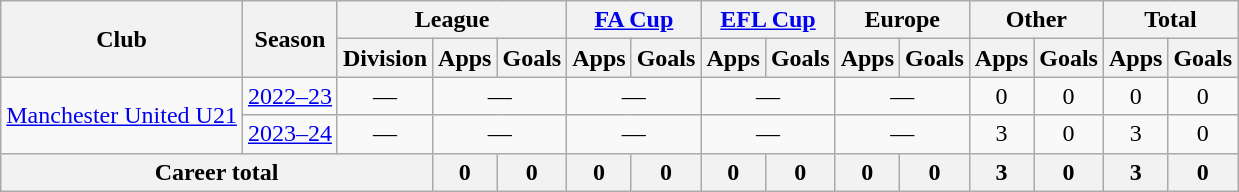<table class=wikitable style=text-align:center>
<tr>
<th rowspan=2>Club</th>
<th rowspan=2>Season</th>
<th colspan=3>League</th>
<th colspan=2><a href='#'>FA Cup</a></th>
<th colspan=2><a href='#'>EFL Cup</a></th>
<th colspan=2>Europe</th>
<th colspan=2>Other</th>
<th colspan=2>Total</th>
</tr>
<tr>
<th>Division</th>
<th>Apps</th>
<th>Goals</th>
<th>Apps</th>
<th>Goals</th>
<th>Apps</th>
<th>Goals</th>
<th>Apps</th>
<th>Goals</th>
<th>Apps</th>
<th>Goals</th>
<th>Apps</th>
<th>Goals</th>
</tr>
<tr>
<td rowspan="2"><a href='#'>Manchester United U21</a></td>
<td><a href='#'>2022–23</a></td>
<td>—</td>
<td colspan=2>—</td>
<td colspan=2>—</td>
<td colspan=2>—</td>
<td colspan=2>—</td>
<td>0</td>
<td>0</td>
<td>0</td>
<td>0</td>
</tr>
<tr>
<td><a href='#'>2023–24</a></td>
<td>—</td>
<td colspan=2>—</td>
<td colspan=2>—</td>
<td colspan=2>—</td>
<td colspan=2>—</td>
<td>3</td>
<td>0</td>
<td>3</td>
<td>0</td>
</tr>
<tr>
<th colspan=3>Career total</th>
<th>0</th>
<th>0</th>
<th>0</th>
<th>0</th>
<th>0</th>
<th>0</th>
<th>0</th>
<th>0</th>
<th>3</th>
<th>0</th>
<th>3</th>
<th>0</th>
</tr>
</table>
